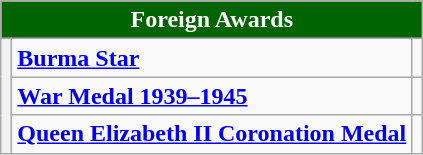<table class="wikitable">
<tr>
<th colspan="3" style="background:#006400; color:#FFFFFF; text-align:center"><strong>Foreign Awards</strong></th>
</tr>
<tr>
<th rowspan="3"><strong></strong></th>
<td><strong><a href='#'>Burma Star</a></strong></td>
<td></td>
</tr>
<tr>
<td><strong><a href='#'>War Medal 1939–1945</a></strong></td>
<td></td>
</tr>
<tr>
<td><strong><a href='#'>Queen Elizabeth II Coronation Medal</a></strong></td>
<td></td>
</tr>
</table>
